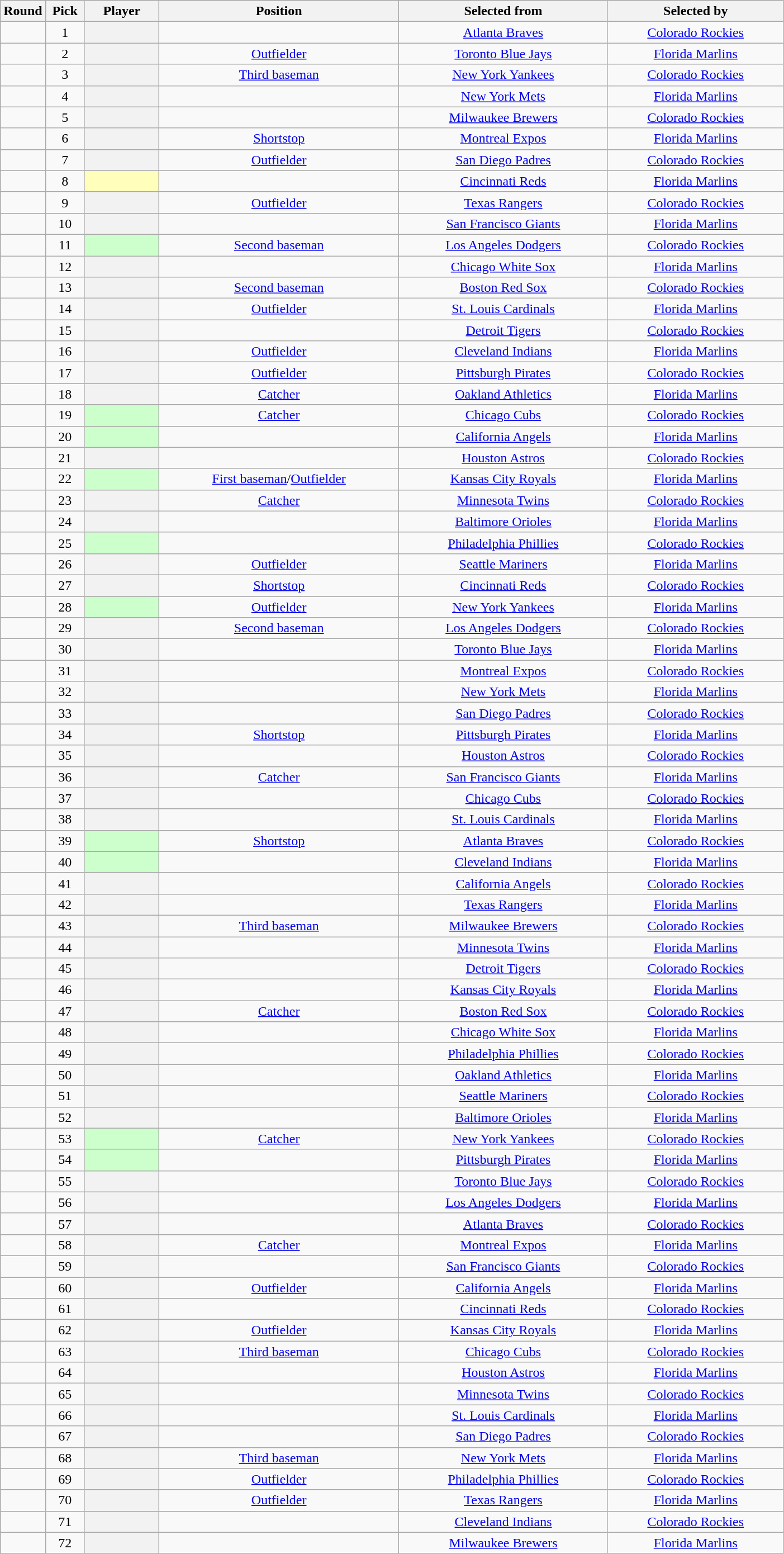<table class="wikitable sortable plainrowheaders"  style="text-align:center; width:74%;">
<tr>
<th scope="col" style="width:5%;">Round</th>
<th scope="col" style="width:5%;">Pick</th>
<th scope="col">Player</th>
<th scope="col">Position</th>
<th scope="col">Selected from</th>
<th scope="col">Selected by</th>
</tr>
<tr>
<td></td>
<td>1</td>
<th scope="row" style="text-align:center"></th>
<td></td>
<td><a href='#'>Atlanta Braves</a></td>
<td><a href='#'>Colorado Rockies</a></td>
</tr>
<tr>
<td></td>
<td>2</td>
<th scope="row" style="text-align:center"></th>
<td><a href='#'>Outfielder</a></td>
<td><a href='#'>Toronto Blue Jays</a></td>
<td><a href='#'>Florida Marlins</a></td>
</tr>
<tr>
<td></td>
<td>3</td>
<th scope="row" style="text-align:center"></th>
<td><a href='#'>Third baseman</a></td>
<td><a href='#'>New York Yankees</a></td>
<td><a href='#'>Colorado Rockies</a></td>
</tr>
<tr>
<td></td>
<td>4</td>
<th scope="row" style="text-align:center"></th>
<td></td>
<td><a href='#'>New York Mets</a></td>
<td><a href='#'>Florida Marlins</a></td>
</tr>
<tr>
<td></td>
<td>5</td>
<th scope="row" style="text-align:center"></th>
<td></td>
<td><a href='#'>Milwaukee Brewers</a></td>
<td><a href='#'>Colorado Rockies</a></td>
</tr>
<tr>
<td></td>
<td>6</td>
<th scope="row" style="text-align:center"></th>
<td><a href='#'>Shortstop</a></td>
<td><a href='#'>Montreal Expos</a></td>
<td><a href='#'>Florida Marlins</a></td>
</tr>
<tr>
<td></td>
<td>7</td>
<th scope="row" style="text-align:center"></th>
<td><a href='#'>Outfielder</a></td>
<td><a href='#'>San Diego Padres</a></td>
<td><a href='#'>Colorado Rockies</a></td>
</tr>
<tr>
<td></td>
<td>8</td>
<th scope="row" style="background:#ffb; text-align:center"></th>
<td></td>
<td><a href='#'>Cincinnati Reds</a></td>
<td><a href='#'>Florida Marlins</a></td>
</tr>
<tr>
<td></td>
<td>9</td>
<th scope="row" style="text-align:center"></th>
<td><a href='#'>Outfielder</a></td>
<td><a href='#'>Texas Rangers</a></td>
<td><a href='#'>Colorado Rockies</a></td>
</tr>
<tr>
<td></td>
<td>10</td>
<th scope="row" style="text-align:center"></th>
<td></td>
<td><a href='#'>San Francisco Giants</a></td>
<td><a href='#'>Florida Marlins</a></td>
</tr>
<tr>
<td></td>
<td>11</td>
<th scope="row" style="background:#cfc; text-align:center"></th>
<td><a href='#'>Second baseman</a></td>
<td><a href='#'>Los Angeles Dodgers</a></td>
<td><a href='#'>Colorado Rockies</a></td>
</tr>
<tr>
<td></td>
<td>12</td>
<th scope="row" style="text-align:center"></th>
<td></td>
<td><a href='#'>Chicago White Sox</a></td>
<td><a href='#'>Florida Marlins</a></td>
</tr>
<tr>
<td></td>
<td>13</td>
<th scope="row" style="text-align:center"></th>
<td><a href='#'>Second baseman</a></td>
<td><a href='#'>Boston Red Sox</a></td>
<td><a href='#'>Colorado Rockies</a></td>
</tr>
<tr>
<td></td>
<td>14</td>
<th scope="row" style="text-align:center"></th>
<td><a href='#'>Outfielder</a></td>
<td><a href='#'>St. Louis Cardinals</a></td>
<td><a href='#'>Florida Marlins</a></td>
</tr>
<tr>
<td></td>
<td>15</td>
<th scope="row" style="text-align:center"></th>
<td></td>
<td><a href='#'>Detroit Tigers</a></td>
<td><a href='#'>Colorado Rockies</a></td>
</tr>
<tr>
<td></td>
<td>16</td>
<th scope="row" style="text-align:center"></th>
<td><a href='#'>Outfielder</a></td>
<td><a href='#'>Cleveland Indians</a></td>
<td><a href='#'>Florida Marlins</a></td>
</tr>
<tr>
<td></td>
<td>17</td>
<th scope="row" style="text-align:center"></th>
<td><a href='#'>Outfielder</a></td>
<td><a href='#'>Pittsburgh Pirates</a></td>
<td><a href='#'>Colorado Rockies</a></td>
</tr>
<tr>
<td></td>
<td>18</td>
<th scope="row" style="text-align:center"></th>
<td><a href='#'>Catcher</a></td>
<td><a href='#'>Oakland Athletics</a></td>
<td><a href='#'>Florida Marlins</a></td>
</tr>
<tr>
<td></td>
<td>19</td>
<th scope="row" style="background:#cfc; text-align:center"></th>
<td><a href='#'>Catcher</a></td>
<td><a href='#'>Chicago Cubs</a></td>
<td><a href='#'>Colorado Rockies</a></td>
</tr>
<tr>
<td></td>
<td>20</td>
<th scope="row" style="background:#cfc; text-align:center"></th>
<td></td>
<td><a href='#'>California Angels</a></td>
<td><a href='#'>Florida Marlins</a></td>
</tr>
<tr>
<td></td>
<td>21</td>
<th scope="row" style="text-align:center"></th>
<td></td>
<td><a href='#'>Houston Astros</a></td>
<td><a href='#'>Colorado Rockies</a></td>
</tr>
<tr>
<td></td>
<td>22</td>
<th scope="row" style="background:#cfc; text-align:center"></th>
<td><a href='#'>First baseman</a>/<a href='#'>Outfielder</a></td>
<td><a href='#'>Kansas City Royals</a></td>
<td><a href='#'>Florida Marlins</a></td>
</tr>
<tr>
<td></td>
<td>23</td>
<th scope="row" style="text-align:center"></th>
<td><a href='#'>Catcher</a></td>
<td><a href='#'>Minnesota Twins</a></td>
<td><a href='#'>Colorado Rockies</a></td>
</tr>
<tr>
<td></td>
<td>24</td>
<th scope="row" style="text-align:center"></th>
<td></td>
<td><a href='#'>Baltimore Orioles</a></td>
<td><a href='#'>Florida Marlins</a></td>
</tr>
<tr>
<td></td>
<td>25</td>
<th scope="row" style="background:#cfc; text-align:center"></th>
<td></td>
<td><a href='#'>Philadelphia Phillies</a></td>
<td><a href='#'>Colorado Rockies</a></td>
</tr>
<tr>
<td></td>
<td>26</td>
<th scope="row" style="text-align:center"></th>
<td><a href='#'>Outfielder</a></td>
<td><a href='#'>Seattle Mariners</a></td>
<td><a href='#'>Florida Marlins</a></td>
</tr>
<tr>
<td></td>
<td>27</td>
<th scope="row" style="text-align:center"></th>
<td><a href='#'>Shortstop</a></td>
<td><a href='#'>Cincinnati Reds</a></td>
<td><a href='#'>Colorado Rockies</a></td>
</tr>
<tr>
<td></td>
<td>28</td>
<th scope="row" style="background:#cfc; text-align:center"></th>
<td><a href='#'>Outfielder</a></td>
<td><a href='#'>New York Yankees</a></td>
<td><a href='#'>Florida Marlins</a></td>
</tr>
<tr>
<td></td>
<td>29</td>
<th scope="row" style="text-align:center"></th>
<td><a href='#'>Second baseman</a></td>
<td><a href='#'>Los Angeles Dodgers</a></td>
<td><a href='#'>Colorado Rockies</a></td>
</tr>
<tr>
<td></td>
<td>30</td>
<th scope="row" style="text-align:center"></th>
<td></td>
<td><a href='#'>Toronto Blue Jays</a></td>
<td><a href='#'>Florida Marlins</a></td>
</tr>
<tr>
<td></td>
<td>31</td>
<th scope="row" style="text-align:center"></th>
<td></td>
<td><a href='#'>Montreal Expos</a></td>
<td><a href='#'>Colorado Rockies</a></td>
</tr>
<tr>
<td></td>
<td>32</td>
<th scope="row" style="text-align:center"></th>
<td></td>
<td><a href='#'>New York Mets</a></td>
<td><a href='#'>Florida Marlins</a></td>
</tr>
<tr>
<td></td>
<td>33</td>
<th scope="row" style="text-align:center"></th>
<td></td>
<td><a href='#'>San Diego Padres</a></td>
<td><a href='#'>Colorado Rockies</a></td>
</tr>
<tr>
<td></td>
<td>34</td>
<th scope="row" style="text-align:center"></th>
<td><a href='#'>Shortstop</a></td>
<td><a href='#'>Pittsburgh Pirates</a></td>
<td><a href='#'>Florida Marlins</a></td>
</tr>
<tr>
<td></td>
<td>35</td>
<th scope="row" style="text-align:center"></th>
<td></td>
<td><a href='#'>Houston Astros</a></td>
<td><a href='#'>Colorado Rockies</a></td>
</tr>
<tr>
<td></td>
<td>36</td>
<th scope="row" style="text-align:center"></th>
<td><a href='#'>Catcher</a></td>
<td><a href='#'>San Francisco Giants</a></td>
<td><a href='#'>Florida Marlins</a></td>
</tr>
<tr>
<td></td>
<td>37</td>
<th scope="row" style="text-align:center"></th>
<td></td>
<td><a href='#'>Chicago Cubs</a></td>
<td><a href='#'>Colorado Rockies</a></td>
</tr>
<tr>
<td></td>
<td>38</td>
<th scope="row" style="text-align:center"></th>
<td></td>
<td><a href='#'>St. Louis Cardinals</a></td>
<td><a href='#'>Florida Marlins</a></td>
</tr>
<tr>
<td></td>
<td>39</td>
<th scope="row" style="background:#cfc; text-align:center"></th>
<td><a href='#'>Shortstop</a></td>
<td><a href='#'>Atlanta Braves</a></td>
<td><a href='#'>Colorado Rockies</a></td>
</tr>
<tr>
<td></td>
<td>40</td>
<th scope="row" style="background:#cfc; text-align:center"></th>
<td></td>
<td><a href='#'>Cleveland Indians</a></td>
<td><a href='#'>Florida Marlins</a></td>
</tr>
<tr>
<td></td>
<td>41</td>
<th scope="row" style="text-align:center"></th>
<td></td>
<td><a href='#'>California Angels</a></td>
<td><a href='#'>Colorado Rockies</a></td>
</tr>
<tr>
<td></td>
<td>42</td>
<th scope="row" style="text-align:center"></th>
<td></td>
<td><a href='#'>Texas Rangers</a></td>
<td><a href='#'>Florida Marlins</a></td>
</tr>
<tr>
<td></td>
<td>43</td>
<th scope="row" style="text-align:center"></th>
<td><a href='#'>Third baseman</a></td>
<td><a href='#'>Milwaukee Brewers</a></td>
<td><a href='#'>Colorado Rockies</a></td>
</tr>
<tr>
<td></td>
<td>44</td>
<th scope="row" style="text-align:center"></th>
<td></td>
<td><a href='#'>Minnesota Twins</a></td>
<td><a href='#'>Florida Marlins</a></td>
</tr>
<tr>
<td></td>
<td>45</td>
<th scope="row" style="text-align:center"></th>
<td></td>
<td><a href='#'>Detroit Tigers</a></td>
<td><a href='#'>Colorado Rockies</a></td>
</tr>
<tr>
<td></td>
<td>46</td>
<th scope="row" style="text-align:center"></th>
<td></td>
<td><a href='#'>Kansas City Royals</a></td>
<td><a href='#'>Florida Marlins</a></td>
</tr>
<tr>
<td></td>
<td>47</td>
<th scope="row" style="text-align:center"></th>
<td><a href='#'>Catcher</a></td>
<td><a href='#'>Boston Red Sox</a></td>
<td><a href='#'>Colorado Rockies</a></td>
</tr>
<tr>
<td></td>
<td>48</td>
<th scope="row" style="text-align:center"></th>
<td></td>
<td><a href='#'>Chicago White Sox</a></td>
<td><a href='#'>Florida Marlins</a></td>
</tr>
<tr>
<td></td>
<td>49</td>
<th scope="row" style="text-align:center"></th>
<td></td>
<td><a href='#'>Philadelphia Phillies</a></td>
<td><a href='#'>Colorado Rockies</a></td>
</tr>
<tr>
<td></td>
<td>50</td>
<th scope="row" style="text-align:center"></th>
<td></td>
<td><a href='#'>Oakland Athletics</a></td>
<td><a href='#'>Florida Marlins</a></td>
</tr>
<tr>
<td></td>
<td>51</td>
<th scope="row" style="text-align:center"></th>
<td></td>
<td><a href='#'>Seattle Mariners</a></td>
<td><a href='#'>Colorado Rockies</a></td>
</tr>
<tr>
<td></td>
<td>52</td>
<th scope="row" style="text-align:center"></th>
<td></td>
<td><a href='#'>Baltimore Orioles</a></td>
<td><a href='#'>Florida Marlins</a></td>
</tr>
<tr>
<td></td>
<td>53</td>
<th scope="row" style="background:#cfc; text-align:center"></th>
<td><a href='#'>Catcher</a></td>
<td><a href='#'>New York Yankees</a></td>
<td><a href='#'>Colorado Rockies</a></td>
</tr>
<tr>
<td></td>
<td>54</td>
<th scope="row" style="background:#cfc; text-align:center"></th>
<td></td>
<td><a href='#'>Pittsburgh Pirates</a></td>
<td><a href='#'>Florida Marlins</a></td>
</tr>
<tr>
<td></td>
<td>55</td>
<th scope="row" style="text-align:center"></th>
<td></td>
<td><a href='#'>Toronto Blue Jays</a></td>
<td><a href='#'>Colorado Rockies</a></td>
</tr>
<tr>
<td></td>
<td>56</td>
<th scope="row" style="text-align:center"></th>
<td></td>
<td><a href='#'>Los Angeles Dodgers</a></td>
<td><a href='#'>Florida Marlins</a></td>
</tr>
<tr>
<td></td>
<td>57</td>
<th scope="row" style="text-align:center"></th>
<td></td>
<td><a href='#'>Atlanta Braves</a></td>
<td><a href='#'>Colorado Rockies</a></td>
</tr>
<tr>
<td></td>
<td>58</td>
<th scope="row" style="text-align:center"></th>
<td><a href='#'>Catcher</a></td>
<td><a href='#'>Montreal Expos</a></td>
<td><a href='#'>Florida Marlins</a></td>
</tr>
<tr>
<td></td>
<td>59</td>
<th scope="row" style="text-align:center"></th>
<td></td>
<td><a href='#'>San Francisco Giants</a></td>
<td><a href='#'>Colorado Rockies</a></td>
</tr>
<tr>
<td></td>
<td>60</td>
<th scope="row" style="text-align:center"></th>
<td><a href='#'>Outfielder</a></td>
<td><a href='#'>California Angels</a></td>
<td><a href='#'>Florida Marlins</a></td>
</tr>
<tr>
<td></td>
<td>61</td>
<th scope="row" style="text-align:center"></th>
<td></td>
<td><a href='#'>Cincinnati Reds</a></td>
<td><a href='#'>Colorado Rockies</a></td>
</tr>
<tr>
<td></td>
<td>62</td>
<th scope="row" style="text-align:center"></th>
<td><a href='#'>Outfielder</a></td>
<td><a href='#'>Kansas City Royals</a></td>
<td><a href='#'>Florida Marlins</a></td>
</tr>
<tr>
<td></td>
<td>63</td>
<th scope="row" style="text-align:center"></th>
<td><a href='#'>Third baseman</a></td>
<td><a href='#'>Chicago Cubs</a></td>
<td><a href='#'>Colorado Rockies</a></td>
</tr>
<tr>
<td></td>
<td>64</td>
<th scope="row" style="text-align:center"></th>
<td></td>
<td><a href='#'>Houston Astros</a></td>
<td><a href='#'>Florida Marlins</a></td>
</tr>
<tr>
<td></td>
<td>65</td>
<th scope="row" style="text-align:center"></th>
<td></td>
<td><a href='#'>Minnesota Twins</a></td>
<td><a href='#'>Colorado Rockies</a></td>
</tr>
<tr>
<td></td>
<td>66</td>
<th scope="row" style="text-align:center"></th>
<td></td>
<td><a href='#'>St. Louis Cardinals</a></td>
<td><a href='#'>Florida Marlins</a></td>
</tr>
<tr>
<td></td>
<td>67</td>
<th scope="row" style="text-align:center"></th>
<td></td>
<td><a href='#'>San Diego Padres</a></td>
<td><a href='#'>Colorado Rockies</a></td>
</tr>
<tr>
<td></td>
<td>68</td>
<th scope="row" style="text-align:center"></th>
<td><a href='#'>Third baseman</a></td>
<td><a href='#'>New York Mets</a></td>
<td><a href='#'>Florida Marlins</a></td>
</tr>
<tr>
<td></td>
<td>69</td>
<th scope="row" style="text-align:center"></th>
<td><a href='#'>Outfielder</a></td>
<td><a href='#'>Philadelphia Phillies</a></td>
<td><a href='#'>Colorado Rockies</a></td>
</tr>
<tr>
<td></td>
<td>70</td>
<th scope="row" style="text-align:center"></th>
<td><a href='#'>Outfielder</a></td>
<td><a href='#'>Texas Rangers</a></td>
<td><a href='#'>Florida Marlins</a></td>
</tr>
<tr>
<td></td>
<td>71</td>
<th scope="row" style="text-align:center"></th>
<td></td>
<td><a href='#'>Cleveland Indians</a></td>
<td><a href='#'>Colorado Rockies</a></td>
</tr>
<tr>
<td></td>
<td>72</td>
<th scope="row" style="text-align:center"></th>
<td></td>
<td><a href='#'>Milwaukee Brewers</a></td>
<td><a href='#'>Florida Marlins</a></td>
</tr>
</table>
